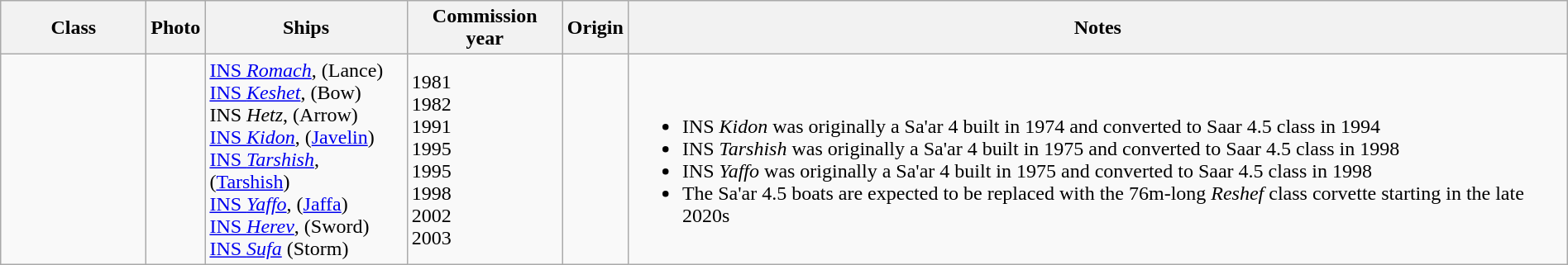<table class="wikitable" style="margin:auto; width:100%;">
<tr>
<th width="110">Class</th>
<th>Photo</th>
<th>Ships</th>
<th>Commission year</th>
<th>Origin</th>
<th>Notes</th>
</tr>
<tr>
<td></td>
<td></td>
<td><a href='#'>INS <em>Romach</em></a>,  (Lance)<br><a href='#'>INS <em>Keshet</em></a>,  (Bow)<br>INS <em>Hetz</em>,  (Arrow)<br><a href='#'>INS <em>Kidon</em></a>,  (<a href='#'>Javelin</a>)<br><a href='#'>INS <em>Tarshish</em></a>,  (<a href='#'>Tarshish</a>)<br><a href='#'>INS <em>Yaffo</em></a>,  (<a href='#'>Jaffa</a>)<br><a href='#'>INS <em>Herev</em></a>,  (Sword)<br><a href='#'>INS <em>Sufa</em></a>  (Storm)</td>
<td>1981<br>1982<br>1991<br>1995<br>1995<br>1998<br>2002<br>2003</td>
<td></td>
<td><br><ul><li>INS <em>Kidon</em> was originally a Sa'ar 4 built in 1974 and converted to Saar 4.5 class in 1994</li><li>INS <em>Tarshish</em> was originally a Sa'ar 4 built in 1975 and converted to Saar 4.5 class in 1998</li><li>INS <em>Yaffo</em> was originally a Sa'ar 4 built in 1975 and converted to Saar 4.5 class in 1998</li><li>The Sa'ar 4.5 boats are expected to be replaced with the 76m-long <em>Reshef</em> class corvette starting in the late 2020s</li></ul></td>
</tr>
</table>
